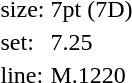<table style="margin-left:40px;">
<tr>
<td>size:</td>
<td>7pt (7D)</td>
</tr>
<tr>
<td>set:</td>
<td>7.25</td>
</tr>
<tr>
<td>line:</td>
<td>M.1220</td>
</tr>
</table>
